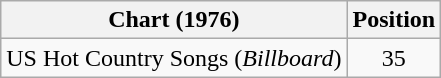<table class="wikitable">
<tr>
<th>Chart (1976)</th>
<th>Position</th>
</tr>
<tr>
<td>US Hot Country Songs (<em>Billboard</em>)</td>
<td align="center">35</td>
</tr>
</table>
